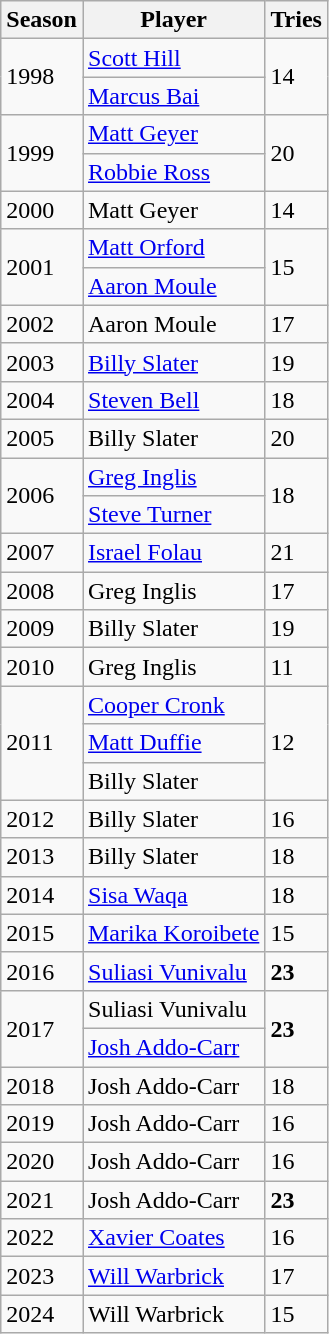<table class="wikitable">
<tr>
<th>Season</th>
<th>Player</th>
<th>Tries</th>
</tr>
<tr>
<td rowspan="2">1998</td>
<td><a href='#'>Scott Hill</a></td>
<td rowspan="2">14</td>
</tr>
<tr>
<td><a href='#'>Marcus Bai</a></td>
</tr>
<tr>
<td rowspan="2">1999</td>
<td><a href='#'>Matt Geyer</a></td>
<td rowspan="2">20</td>
</tr>
<tr>
<td><a href='#'>Robbie Ross</a></td>
</tr>
<tr>
<td>2000</td>
<td>Matt Geyer</td>
<td>14</td>
</tr>
<tr>
<td rowspan="2">2001</td>
<td><a href='#'>Matt Orford</a></td>
<td rowspan="2">15</td>
</tr>
<tr>
<td><a href='#'>Aaron Moule</a></td>
</tr>
<tr>
<td>2002</td>
<td>Aaron Moule</td>
<td>17</td>
</tr>
<tr>
<td>2003</td>
<td><a href='#'>Billy Slater</a></td>
<td>19</td>
</tr>
<tr>
<td>2004</td>
<td><a href='#'>Steven Bell</a></td>
<td>18</td>
</tr>
<tr>
<td>2005</td>
<td>Billy Slater</td>
<td>20</td>
</tr>
<tr>
<td rowspan="2">2006</td>
<td><a href='#'>Greg Inglis</a></td>
<td rowspan="2">18</td>
</tr>
<tr>
<td><a href='#'>Steve Turner</a></td>
</tr>
<tr>
<td>2007</td>
<td><a href='#'>Israel Folau</a></td>
<td>21</td>
</tr>
<tr>
<td>2008</td>
<td>Greg Inglis</td>
<td>17</td>
</tr>
<tr>
<td>2009</td>
<td>Billy Slater</td>
<td>19</td>
</tr>
<tr>
<td>2010</td>
<td>Greg Inglis</td>
<td>11</td>
</tr>
<tr>
<td rowspan="3">2011</td>
<td><a href='#'>Cooper Cronk</a></td>
<td rowspan="3">12</td>
</tr>
<tr>
<td><a href='#'>Matt Duffie</a></td>
</tr>
<tr>
<td>Billy Slater</td>
</tr>
<tr>
<td>2012</td>
<td>Billy Slater</td>
<td>16</td>
</tr>
<tr>
<td>2013</td>
<td>Billy Slater</td>
<td>18</td>
</tr>
<tr>
<td>2014</td>
<td><a href='#'>Sisa Waqa</a></td>
<td>18</td>
</tr>
<tr>
<td>2015</td>
<td><a href='#'>Marika Koroibete</a></td>
<td>15</td>
</tr>
<tr>
<td>2016</td>
<td><a href='#'>Suliasi Vunivalu</a></td>
<td><strong>23</strong></td>
</tr>
<tr>
<td rowspan="2">2017</td>
<td>Suliasi Vunivalu</td>
<td rowspan="2"><strong>23</strong></td>
</tr>
<tr>
<td><a href='#'>Josh Addo-Carr</a></td>
</tr>
<tr>
<td>2018</td>
<td>Josh Addo-Carr</td>
<td>18</td>
</tr>
<tr>
<td>2019</td>
<td>Josh Addo-Carr</td>
<td>16</td>
</tr>
<tr>
<td>2020</td>
<td>Josh Addo-Carr</td>
<td>16</td>
</tr>
<tr>
<td>2021</td>
<td>Josh Addo-Carr</td>
<td><strong>23</strong></td>
</tr>
<tr>
<td>2022</td>
<td><a href='#'>Xavier Coates</a></td>
<td>16</td>
</tr>
<tr>
<td>2023</td>
<td><a href='#'>Will Warbrick</a></td>
<td>17</td>
</tr>
<tr>
<td>2024</td>
<td>Will Warbrick</td>
<td>15</td>
</tr>
</table>
